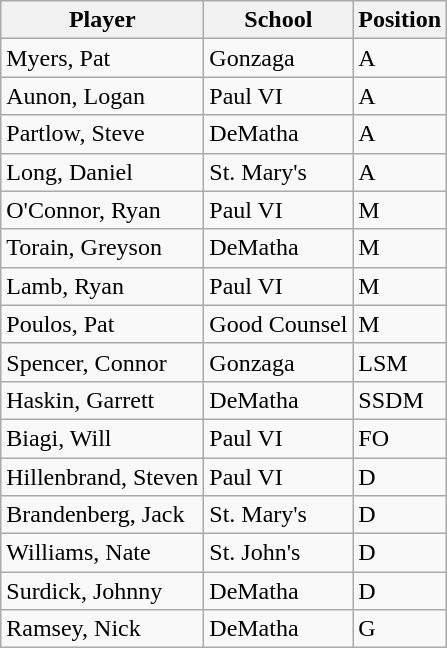<table class="wikitable sortable">
<tr>
<th>Player</th>
<th>School</th>
<th>Position</th>
</tr>
<tr>
<td>Myers, Pat</td>
<td>Gonzaga</td>
<td>A</td>
</tr>
<tr>
<td>Aunon, Logan</td>
<td>Paul VI</td>
<td>A</td>
</tr>
<tr>
<td>Partlow, Steve</td>
<td>DeMatha</td>
<td>A</td>
</tr>
<tr>
<td>Long, Daniel</td>
<td>St. Mary's</td>
<td>A</td>
</tr>
<tr>
<td>O'Connor, Ryan</td>
<td>Paul VI</td>
<td>M</td>
</tr>
<tr>
<td>Torain, Greyson</td>
<td>DeMatha</td>
<td>M</td>
</tr>
<tr>
<td>Lamb, Ryan</td>
<td>Paul VI</td>
<td>M</td>
</tr>
<tr>
<td>Poulos, Pat</td>
<td>Good Counsel</td>
<td>M</td>
</tr>
<tr>
<td>Spencer, Connor</td>
<td>Gonzaga</td>
<td>LSM</td>
</tr>
<tr>
<td>Haskin, Garrett</td>
<td>DeMatha</td>
<td>SSDM</td>
</tr>
<tr>
<td>Biagi, Will</td>
<td>Paul VI</td>
<td>FO</td>
</tr>
<tr>
<td>Hillenbrand, Steven</td>
<td>Paul VI</td>
<td>D</td>
</tr>
<tr>
<td>Brandenberg, Jack</td>
<td>St. Mary's</td>
<td>D</td>
</tr>
<tr>
<td>Williams, Nate</td>
<td>St. John's</td>
<td>D</td>
</tr>
<tr>
<td>Surdick, Johnny</td>
<td>DeMatha</td>
<td>D</td>
</tr>
<tr>
<td>Ramsey, Nick</td>
<td>DeMatha</td>
<td>G</td>
</tr>
</table>
